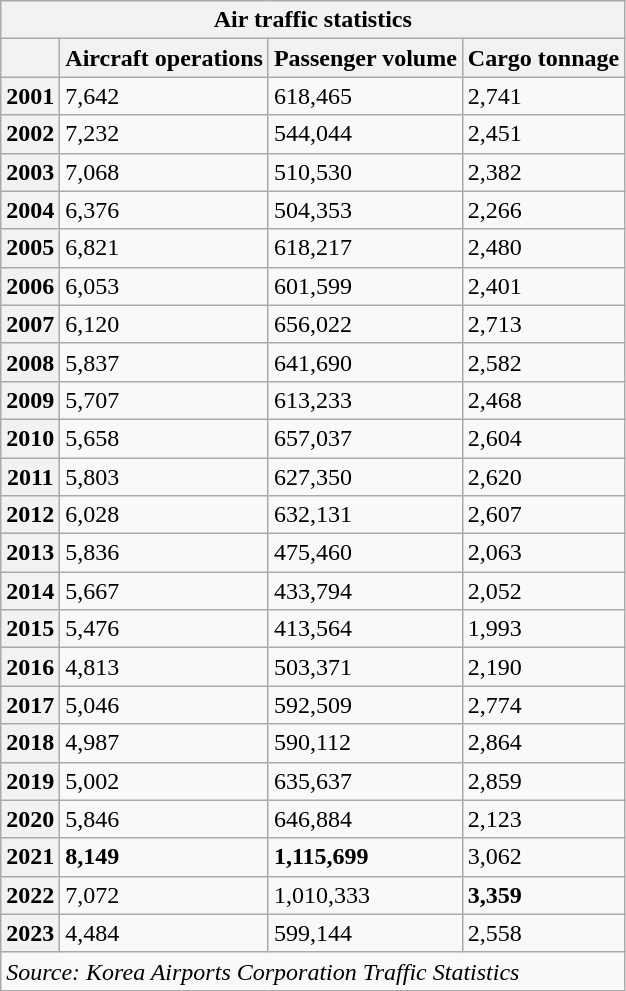<table class="wikitable">
<tr>
<th colspan="4">Air traffic statistics</th>
</tr>
<tr>
<th></th>
<th>Aircraft operations</th>
<th>Passenger volume</th>
<th>Cargo tonnage</th>
</tr>
<tr>
<th>2001</th>
<td>7,642</td>
<td>618,465</td>
<td>2,741</td>
</tr>
<tr>
<th>2002</th>
<td>7,232</td>
<td>544,044</td>
<td>2,451</td>
</tr>
<tr>
<th>2003</th>
<td>7,068</td>
<td>510,530</td>
<td>2,382</td>
</tr>
<tr>
<th>2004</th>
<td>6,376</td>
<td>504,353</td>
<td>2,266</td>
</tr>
<tr>
<th>2005</th>
<td>6,821</td>
<td>618,217</td>
<td>2,480</td>
</tr>
<tr>
<th>2006</th>
<td>6,053</td>
<td>601,599</td>
<td>2,401</td>
</tr>
<tr>
<th>2007</th>
<td>6,120</td>
<td>656,022</td>
<td>2,713</td>
</tr>
<tr>
<th>2008</th>
<td>5,837</td>
<td>641,690</td>
<td>2,582</td>
</tr>
<tr>
<th>2009</th>
<td>5,707</td>
<td>613,233</td>
<td>2,468</td>
</tr>
<tr>
<th>2010</th>
<td>5,658</td>
<td>657,037</td>
<td>2,604</td>
</tr>
<tr>
<th>2011</th>
<td>5,803</td>
<td>627,350</td>
<td>2,620</td>
</tr>
<tr>
<th>2012</th>
<td>6,028</td>
<td>632,131</td>
<td>2,607</td>
</tr>
<tr>
<th>2013</th>
<td>5,836</td>
<td>475,460</td>
<td>2,063</td>
</tr>
<tr>
<th>2014</th>
<td>5,667</td>
<td>433,794</td>
<td>2,052</td>
</tr>
<tr>
<th>2015</th>
<td>5,476</td>
<td>413,564</td>
<td>1,993</td>
</tr>
<tr>
<th>2016</th>
<td>4,813</td>
<td>503,371</td>
<td>2,190</td>
</tr>
<tr>
<th>2017</th>
<td>5,046</td>
<td>592,509</td>
<td>2,774</td>
</tr>
<tr>
<th>2018</th>
<td>4,987</td>
<td>590,112</td>
<td>2,864</td>
</tr>
<tr>
<th>2019</th>
<td>5,002</td>
<td>635,637</td>
<td>2,859</td>
</tr>
<tr>
<th>2020</th>
<td>5,846</td>
<td>646,884</td>
<td>2,123</td>
</tr>
<tr>
<th>2021</th>
<td><strong>8,149</strong></td>
<td><strong>1,115,699</strong></td>
<td>3,062</td>
</tr>
<tr>
<th>2022</th>
<td>7,072</td>
<td>1,010,333</td>
<td><strong>3,359</strong></td>
</tr>
<tr>
<th>2023</th>
<td>4,484</td>
<td>599,144</td>
<td>2,558</td>
</tr>
<tr>
<td colspan="4"><em>Source: Korea Airports Corporation Traffic Statistics </em></td>
</tr>
</table>
